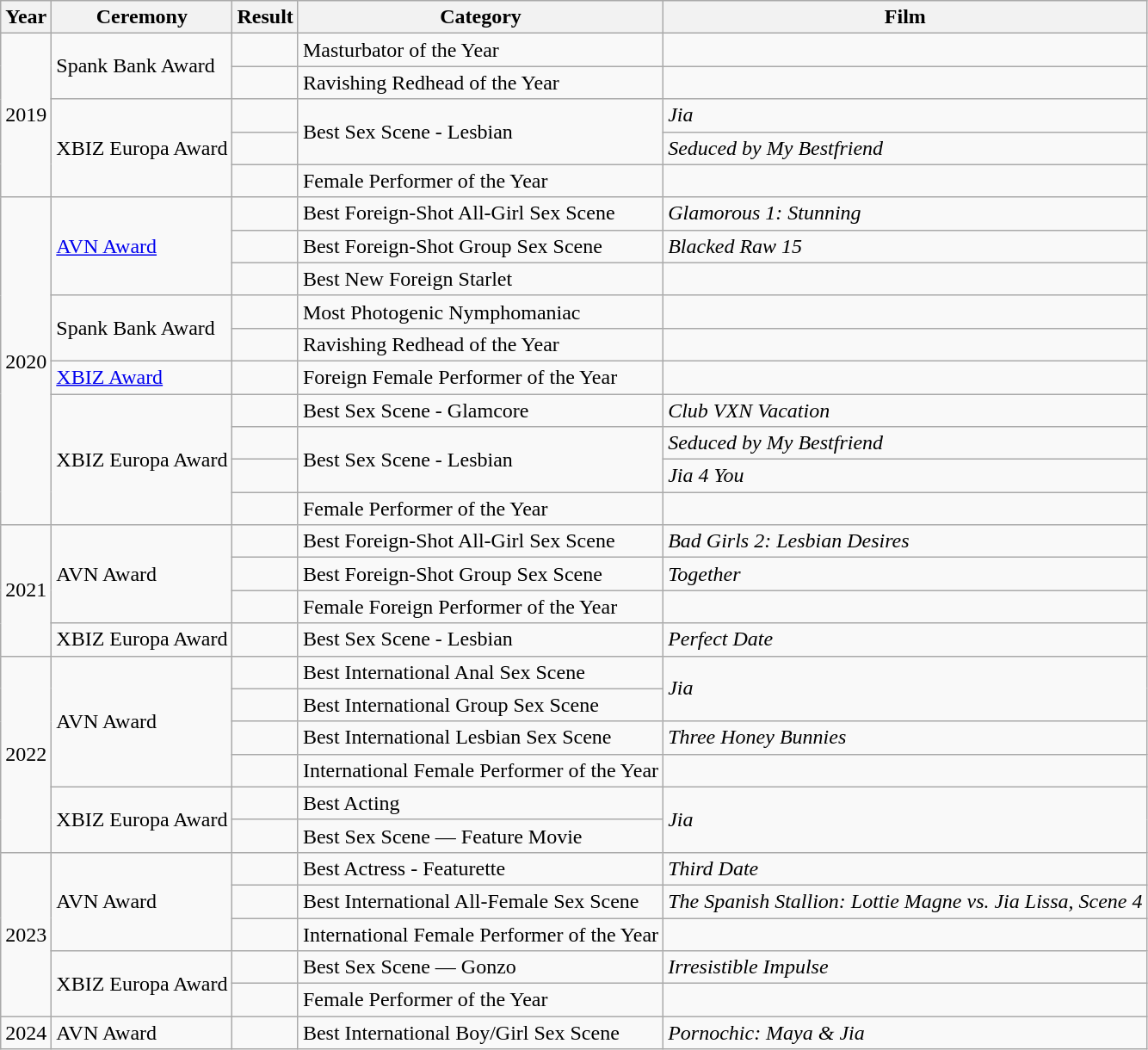<table class="wikitable">
<tr>
<th>Year</th>
<th>Ceremony</th>
<th>Result</th>
<th>Category</th>
<th>Film</th>
</tr>
<tr>
<td rowspan="5">2019</td>
<td rowspan="2">Spank Bank Award</td>
<td></td>
<td>Masturbator of the Year</td>
<td></td>
</tr>
<tr>
<td></td>
<td>Ravishing Redhead of the Year</td>
<td></td>
</tr>
<tr>
<td rowspan="3">XBIZ Europa Award</td>
<td></td>
<td rowspan="2">Best Sex Scene - Lesbian</td>
<td><em>Jia</em></td>
</tr>
<tr>
<td></td>
<td><em>Seduced by My Bestfriend</em></td>
</tr>
<tr>
<td></td>
<td>Female Performer of the Year</td>
<td></td>
</tr>
<tr>
<td rowspan="10">2020</td>
<td rowspan="3"><a href='#'>AVN Award</a></td>
<td></td>
<td>Best Foreign-Shot All-Girl Sex Scene</td>
<td><em>Glamorous 1: Stunning</em></td>
</tr>
<tr>
<td></td>
<td>Best Foreign-Shot Group Sex Scene</td>
<td><em>Blacked Raw 15</em></td>
</tr>
<tr>
<td></td>
<td>Best New Foreign Starlet</td>
<td></td>
</tr>
<tr>
<td rowspan="2">Spank Bank Award</td>
<td></td>
<td>Most Photogenic Nymphomaniac</td>
<td></td>
</tr>
<tr>
<td></td>
<td>Ravishing Redhead of the Year</td>
<td></td>
</tr>
<tr>
<td><a href='#'>XBIZ Award</a></td>
<td></td>
<td>Foreign Female Performer of the Year</td>
<td></td>
</tr>
<tr>
<td rowspan="4">XBIZ Europa Award</td>
<td></td>
<td>Best Sex Scene - Glamcore</td>
<td><em>Club VXN Vacation</em></td>
</tr>
<tr>
<td></td>
<td rowspan="2">Best Sex Scene - Lesbian</td>
<td><em>Seduced by My Bestfriend</em></td>
</tr>
<tr>
<td></td>
<td><em>Jia 4 You</em></td>
</tr>
<tr>
<td></td>
<td>Female Performer of the Year</td>
<td></td>
</tr>
<tr>
<td rowspan="4">2021</td>
<td rowspan="3">AVN Award</td>
<td></td>
<td>Best Foreign-Shot All-Girl Sex Scene</td>
<td><em>Bad Girls 2: Lesbian Desires</em></td>
</tr>
<tr>
<td></td>
<td>Best Foreign-Shot Group Sex Scene</td>
<td><em>Together</em></td>
</tr>
<tr>
<td></td>
<td>Female Foreign Performer of the Year</td>
<td></td>
</tr>
<tr>
<td>XBIZ Europa Award</td>
<td></td>
<td>Best Sex Scene - Lesbian</td>
<td><em>Perfect Date</em></td>
</tr>
<tr>
<td rowspan="6">2022</td>
<td rowspan="4">AVN Award</td>
<td></td>
<td>Best International Anal Sex Scene</td>
<td rowspan="2"><em>Jia</em></td>
</tr>
<tr>
<td></td>
<td>Best International Group Sex Scene</td>
</tr>
<tr>
<td></td>
<td>Best International Lesbian Sex Scene</td>
<td><em>Three Honey Bunnies</em></td>
</tr>
<tr>
<td></td>
<td>International Female Performer of the Year</td>
<td></td>
</tr>
<tr>
<td rowspan="2">XBIZ Europa Award</td>
<td></td>
<td>Best Acting</td>
<td rowspan="2"><em>Jia</em></td>
</tr>
<tr>
<td></td>
<td>Best Sex Scene — Feature Movie</td>
</tr>
<tr>
<td rowspan="5">2023</td>
<td rowspan="3">AVN Award</td>
<td></td>
<td>Best Actress - Featurette</td>
<td><em>Third Date</em></td>
</tr>
<tr>
<td></td>
<td>Best International All-Female Sex Scene</td>
<td><em>The Spanish Stallion: Lottie Magne vs. Jia Lissa, Scene 4</em></td>
</tr>
<tr>
<td></td>
<td>International Female Performer of the Year</td>
<td></td>
</tr>
<tr>
<td rowspan="2">XBIZ Europa Award</td>
<td></td>
<td>Best Sex Scene — Gonzo</td>
<td><em>Irresistible Impulse</em></td>
</tr>
<tr>
<td></td>
<td>Female Performer of the Year</td>
<td></td>
</tr>
<tr>
<td>2024</td>
<td>AVN Award</td>
<td></td>
<td>Best International Boy/Girl Sex Scene</td>
<td><em>Pornochic: Maya & Jia</em></td>
</tr>
</table>
